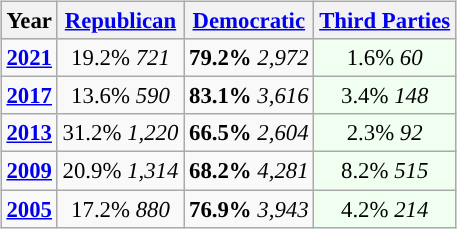<table class="wikitable" style="float:right; font-size:95%;">
<tr bgcolor=lightgrey>
<th>Year</th>
<th><a href='#'>Republican</a></th>
<th><a href='#'>Democratic</a></th>
<th><a href='#'>Third Parties</a></th>
</tr>
<tr>
<td style="text-align:center; "><strong><a href='#'>2021</a></strong></td>
<td style="text-align:center; ">19.2% <em>721</em></td>
<td style="text-align:center; "><strong>79.2%</strong>  <em>2,972</em></td>
<td style="text-align:center; background:honeyDew;">1.6% <em>60</em></td>
</tr>
<tr>
<td style="text-align:center; "><strong><a href='#'>2017</a></strong></td>
<td style="text-align:center; ">13.6% <em>590</em></td>
<td style="text-align:center; "><strong>83.1%</strong>  <em>3,616</em></td>
<td style="text-align:center; background:honeyDew;">3.4% <em>148</em></td>
</tr>
<tr>
<td style="text-align:center; "><strong><a href='#'>2013</a></strong></td>
<td style="text-align:center; ">31.2% <em>1,220</em></td>
<td style="text-align:center; "><strong>66.5%</strong>  <em>2,604</em></td>
<td style="text-align:center; background:honeyDew;">2.3% <em>92</em></td>
</tr>
<tr>
<td style="text-align:center; "><strong><a href='#'>2009</a></strong></td>
<td style="text-align:center; ">20.9% <em>1,314</em></td>
<td style="text-align:center; "><strong>68.2%</strong>  <em>4,281</em></td>
<td style="text-align:center; background:honeyDew;">8.2% <em>515</em></td>
</tr>
<tr>
<td style="text-align:center; "><strong><a href='#'>2005</a></strong></td>
<td style="text-align:center; ">17.2% <em>880</em></td>
<td style="text-align:center; "><strong>76.9%</strong>  <em>3,943</em></td>
<td style="text-align:center; background:honeyDew;">4.2% <em>214</em></td>
</tr>
</table>
